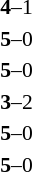<table style="font-size:90%">
<tr>
<td width=150 align=right><strong></strong></td>
<td width=100 align=center><strong>4</strong>–1</td>
<td width=150 align=left></td>
</tr>
<tr>
<td width=150 align=right><strong></strong></td>
<td width=100 align=center><strong>5</strong>–0</td>
<td width=150 align=left></td>
</tr>
<tr>
<td width=150 align=right><strong></strong></td>
<td width=100 align=center><strong>5</strong>–0</td>
<td width=150 align=left></td>
</tr>
<tr>
<td width=150 align=right><strong></strong></td>
<td width=100 align=center><strong>3</strong>–2</td>
<td width=150 align=left></td>
</tr>
<tr>
<td width=150 align=right><strong></strong></td>
<td width=100 align=center><strong>5</strong>–0</td>
<td width=150 align=left></td>
</tr>
<tr>
<td width=150 align=right><strong></strong></td>
<td width=100 align=center><strong>5</strong>–0</td>
<td width=150 align=left></td>
</tr>
</table>
